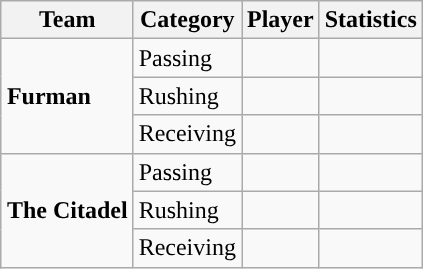<table class="wikitable" style="float: right;">
<tr>
<th>Team</th>
<th>Category</th>
<th>Player</th>
<th>Statistics</th>
</tr>
<tr>
<td rowspan=3><strong>Furman</strong></td>
<td>Passing</td>
<td></td>
<td></td>
</tr>
<tr>
<td>Rushing</td>
<td></td>
<td></td>
</tr>
<tr>
<td>Receiving</td>
<td></td>
<td></td>
</tr>
<tr>
<td rowspan=3><strong>The Citadel</strong></td>
<td>Passing</td>
<td></td>
<td></td>
</tr>
<tr>
<td>Rushing</td>
<td></td>
<td></td>
</tr>
<tr>
<td>Receiving</td>
<td></td>
<td></td>
</tr>
</table>
